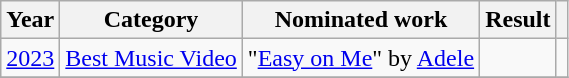<table class="wikitable sortable">
<tr>
<th>Year</th>
<th>Category</th>
<th>Nominated work</th>
<th>Result</th>
<th></th>
</tr>
<tr>
<td><a href='#'>2023</a></td>
<td><a href='#'>Best Music Video</a></td>
<td>"<a href='#'>Easy on Me</a>" by <a href='#'>Adele</a></td>
<td></td>
<td></td>
</tr>
<tr>
</tr>
</table>
